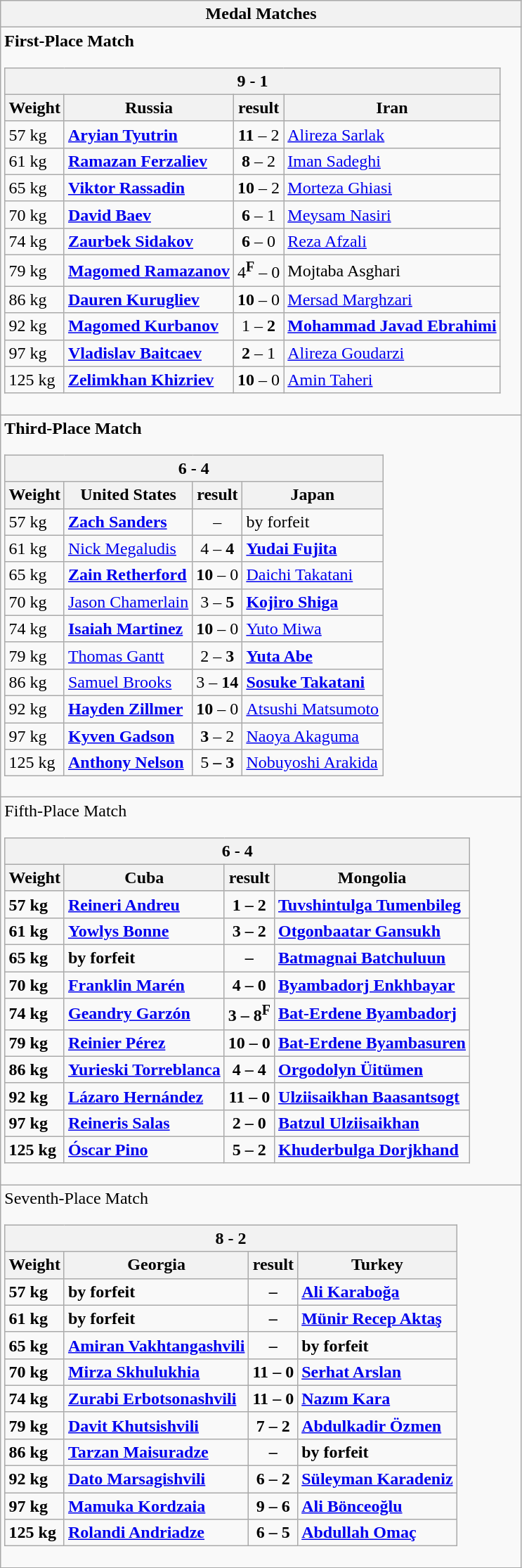<table class="wikitable outercollapse">
<tr>
<th>Medal Matches</th>
</tr>
<tr>
<td><strong>First-Place Match</strong><br><table class="wikitable collapsible innercollapse">
<tr>
<th colspan=4> 9 - 1 </th>
</tr>
<tr>
<th>Weight</th>
<th>Russia</th>
<th>result</th>
<th>Iran</th>
</tr>
<tr>
<td>57 kg</td>
<td><strong><a href='#'>Aryian Tyutrin</a></strong></td>
<td align=center><strong>11</strong> – 2</td>
<td><a href='#'>Alireza Sarlak</a></td>
</tr>
<tr>
<td>61 kg</td>
<td><strong><a href='#'>Ramazan Ferzaliev</a></strong></td>
<td align=center><strong>8</strong> – 2</td>
<td><a href='#'>Iman Sadeghi</a></td>
</tr>
<tr>
<td>65 kg</td>
<td><strong><a href='#'>Viktor Rassadin</a></strong></td>
<td align=center><strong>10</strong> – 2</td>
<td><a href='#'>Morteza Ghiasi</a></td>
</tr>
<tr>
<td>70 kg</td>
<td><strong><a href='#'>David Baev</a></strong></td>
<td align=center><strong>6</strong> – 1</td>
<td><a href='#'>Meysam Nasiri</a></td>
</tr>
<tr>
<td>74 kg</td>
<td><strong><a href='#'>Zaurbek Sidakov</a></strong></td>
<td align=center><strong>6</strong> – 0</td>
<td><a href='#'>Reza Afzali</a></td>
</tr>
<tr>
<td>79 kg</td>
<td><strong><a href='#'>Magomed Ramazanov</a></strong></td>
<td align=center>4<sup><strong>F</strong></sup> – 0</td>
<td>Mojtaba Asghari</td>
</tr>
<tr>
<td>86 kg</td>
<td><strong><a href='#'>Dauren Kurugliev</a></strong></td>
<td align=center><strong>10</strong> – 0</td>
<td><a href='#'>Mersad Marghzari</a></td>
</tr>
<tr>
<td>92 kg</td>
<td><strong><a href='#'>Magomed Kurbanov</a></strong></td>
<td align=center>1 – <strong>2</strong></td>
<td><strong><a href='#'>Mohammad Javad Ebrahimi</a></strong></td>
</tr>
<tr>
<td>97 kg</td>
<td><strong><a href='#'>Vladislav Baitcaev</a></strong></td>
<td align=center><strong>2</strong> – 1</td>
<td><a href='#'>Alireza Goudarzi</a></td>
</tr>
<tr>
<td>125 kg</td>
<td><strong><a href='#'>Zelimkhan Khizriev</a></strong></td>
<td align=center><strong>10</strong> – 0</td>
<td><a href='#'>Amin Taheri</a></td>
</tr>
</table>
</td>
</tr>
<tr>
<td><strong>Third-Place Match</strong><br><table class="wikitable collapsible innercollapse">
<tr>
<th colspan=4> 6 - 4 </th>
</tr>
<tr>
<th>Weight</th>
<th>United States</th>
<th>result</th>
<th>Japan</th>
</tr>
<tr>
<td>57 kg</td>
<td><strong><a href='#'>Zach Sanders</a></strong></td>
<td align=center>–</td>
<td>by forfeit</td>
</tr>
<tr>
<td>61 kg</td>
<td><a href='#'>Nick Megaludis</a></td>
<td align=center>4 – <strong>4</strong></td>
<td><strong><a href='#'>Yudai Fujita</a></strong></td>
</tr>
<tr>
<td>65 kg</td>
<td><strong><a href='#'>Zain Retherford</a></strong></td>
<td align=center><strong>10</strong> – 0</td>
<td><a href='#'>Daichi Takatani</a></td>
</tr>
<tr>
<td>70 kg</td>
<td><a href='#'>Jason Chamerlain</a></td>
<td align=center>3 – <strong>5</strong></td>
<td><strong><a href='#'>Kojiro Shiga</a></strong></td>
</tr>
<tr>
<td>74 kg</td>
<td><strong><a href='#'>Isaiah Martinez</a></strong></td>
<td align=center><strong>10</strong> – 0</td>
<td><a href='#'>Yuto Miwa</a></td>
</tr>
<tr>
<td>79 kg</td>
<td><a href='#'>Thomas Gantt</a></td>
<td align=center>2 – <strong>3</strong></td>
<td><strong><a href='#'>Yuta Abe</a></strong></td>
</tr>
<tr>
<td>86 kg</td>
<td><a href='#'>Samuel Brooks</a></td>
<td align=center>3 – <strong>14</strong></td>
<td><strong><a href='#'>Sosuke Takatani</a></strong></td>
</tr>
<tr>
<td>92 kg</td>
<td><strong><a href='#'>Hayden Zillmer</a></strong></td>
<td align=center><strong>10</strong> – 0</td>
<td><a href='#'>Atsushi Matsumoto</a></td>
</tr>
<tr>
<td>97 kg</td>
<td><strong><a href='#'>Kyven Gadson</a></strong></td>
<td align=center><strong>3</strong> – 2</td>
<td><a href='#'>Naoya Akaguma</a></td>
</tr>
<tr>
<td>125 kg</td>
<td><strong><a href='#'>Anthony Nelson</a><em></td>
<td align=center></strong>5<strong> – 3</td>
<td><a href='#'>Nobuyoshi Arakida</a></td>
</tr>
</table>
</td>
</tr>
<tr>
<td></strong>Fifth-Place Match<strong><br><table class="wikitable collapsible innercollapse">
<tr>
<th colspan=4> 6 - 4 </th>
</tr>
<tr>
<th>Weight</th>
<th>Cuba</th>
<th>result</th>
<th>Mongolia</th>
</tr>
<tr>
<td>57 kg</td>
<td><a href='#'>Reineri Andreu</a></td>
<td align=center>1 – </strong>2<strong></td>
<td></strong><a href='#'>Tuvshintulga Tumenbileg</a><strong></td>
</tr>
<tr>
<td>61 kg</td>
<td></strong><a href='#'>Yowlys Bonne</a><strong></td>
<td align=center></strong>3<strong> – 2</td>
<td><a href='#'>Otgonbaatar Gansukh</a></td>
</tr>
<tr>
<td>65 kg</td>
<td>by forfeit</td>
<td align=center>–</td>
<td></strong><a href='#'>Batmagnai Batchuluun</a><strong></td>
</tr>
<tr>
<td>70 kg</td>
<td></strong><a href='#'>Franklin Marén</a><strong></td>
<td align=center></strong>4<strong> – 0</td>
<td><a href='#'>Byambadorj Enkhbayar</a></td>
</tr>
<tr>
<td>74 kg</td>
<td><a href='#'>Geandry Garzón</a></td>
<td align=center>3 – 8<sup></strong>F<strong></sup></td>
<td></strong><a href='#'>Bat-Erdene Byambadorj</a> <strong></td>
</tr>
<tr>
<td>79 kg</td>
<td></strong><a href='#'>Reinier Pérez</a><strong></td>
<td align=center></strong>10<strong> – 0</td>
<td><a href='#'>Bat-Erdene Byambasuren</a></td>
</tr>
<tr>
<td>86 kg</td>
<td><a href='#'>Yurieski Torreblanca</a></td>
<td align=center>4 – </strong>4<strong></td>
<td></strong><a href='#'>Orgodolyn Üitümen</a><strong></td>
</tr>
<tr>
<td>92 kg</td>
<td></strong><a href='#'>Lázaro Hernández</a><strong></td>
<td align=center></strong>11<strong> – 0</td>
<td><a href='#'>Ulziisaikhan Baasantsogt</a></td>
</tr>
<tr>
<td>97 kg</td>
<td></strong><a href='#'>Reineris Salas</a><strong></td>
<td align=center></strong>2<strong> – 0</td>
<td><a href='#'>Batzul Ulziisaikhan</a></td>
</tr>
<tr>
<td>125 kg</td>
<td></strong><a href='#'>Óscar Pino</a><strong></td>
<td align=center></strong>5<strong> – 2</td>
<td><a href='#'>Khuderbulga Dorjkhand</a></td>
</tr>
</table>
</td>
</tr>
<tr>
<td></strong>Seventh-Place Match<strong><br><table class="wikitable collapsible innercollapse">
<tr>
<th colspan=4> 8 - 2 </th>
</tr>
<tr>
<th>Weight</th>
<th>Georgia</th>
<th>result</th>
<th>Turkey</th>
</tr>
<tr>
<td>57 kg</td>
<td>by forfeit</td>
<td align=center>–</td>
<td></strong><a href='#'>Ali Karaboğa</a><strong></td>
</tr>
<tr>
<td>61 kg</td>
<td>by forfeit</td>
<td align=center>–</td>
<td></strong><a href='#'>Münir Recep Aktaş</a><strong></td>
</tr>
<tr>
<td>65 kg</td>
<td></strong><a href='#'>Amiran Vakhtangashvili</a><strong></td>
<td align=center>–</td>
<td>by forfeit</td>
</tr>
<tr>
<td>70 kg</td>
<td></strong><a href='#'>Mirza Skhulukhia</a><strong></td>
<td align=center></strong>11<strong> – 0</td>
<td><a href='#'>Serhat Arslan</a></td>
</tr>
<tr>
<td>74 kg</td>
<td></strong><a href='#'>Zurabi Erbotsonashvili</a><strong></td>
<td align=center></strong>11<strong> – 0</td>
<td><a href='#'>Nazım Kara</a></td>
</tr>
<tr>
<td>79 kg</td>
<td></strong><a href='#'>Davit Khutsishvili</a><strong></td>
<td align=center></strong>7<strong> – 2</td>
<td><a href='#'>Abdulkadir Özmen</a></td>
</tr>
<tr>
<td>86 kg</td>
<td></strong><a href='#'>Tarzan Maisuradze</a><strong></td>
<td align=center>–</td>
<td>by forfeit</td>
</tr>
<tr>
<td>92 kg</td>
<td></strong><a href='#'>Dato Marsagishvili</a><strong></td>
<td align=center></strong>6<strong> – 2</td>
<td><a href='#'>Süleyman Karadeniz</a></td>
</tr>
<tr>
<td>97 kg</td>
<td></strong><a href='#'>Mamuka Kordzaia</a><strong></td>
<td align=center></strong>9<strong> – 6</td>
<td><a href='#'>Ali Bönceoğlu</a></td>
</tr>
<tr>
<td>125 kg</td>
<td></strong><a href='#'>Rolandi Andriadze</a><strong></td>
<td align=center></strong>6<strong> – 5</td>
<td><a href='#'>Abdullah Omaç</a></td>
</tr>
</table>
</td>
</tr>
</table>
